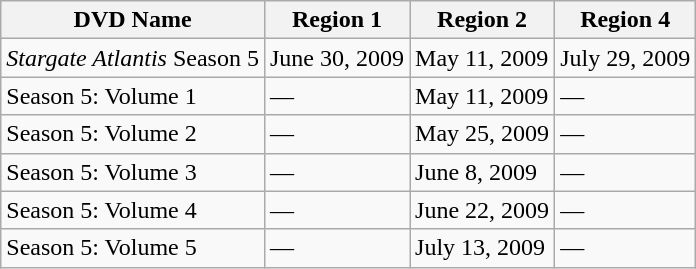<table class="wikitable">
<tr>
<th>DVD Name</th>
<th>Region 1</th>
<th>Region 2</th>
<th>Region 4</th>
</tr>
<tr>
<td><em>Stargate Atlantis</em> Season 5</td>
<td>June 30, 2009</td>
<td>May 11, 2009</td>
<td>July 29, 2009</td>
</tr>
<tr>
<td>Season 5: Volume 1</td>
<td>—</td>
<td>May 11, 2009</td>
<td>—</td>
</tr>
<tr>
<td>Season 5: Volume 2</td>
<td>—</td>
<td>May 25, 2009</td>
<td>—</td>
</tr>
<tr>
<td>Season 5: Volume 3</td>
<td>—</td>
<td>June 8, 2009</td>
<td>—</td>
</tr>
<tr>
<td>Season 5: Volume 4</td>
<td>—</td>
<td>June 22, 2009</td>
<td>—</td>
</tr>
<tr>
<td>Season 5: Volume 5</td>
<td>—</td>
<td>July 13, 2009</td>
<td>—</td>
</tr>
</table>
